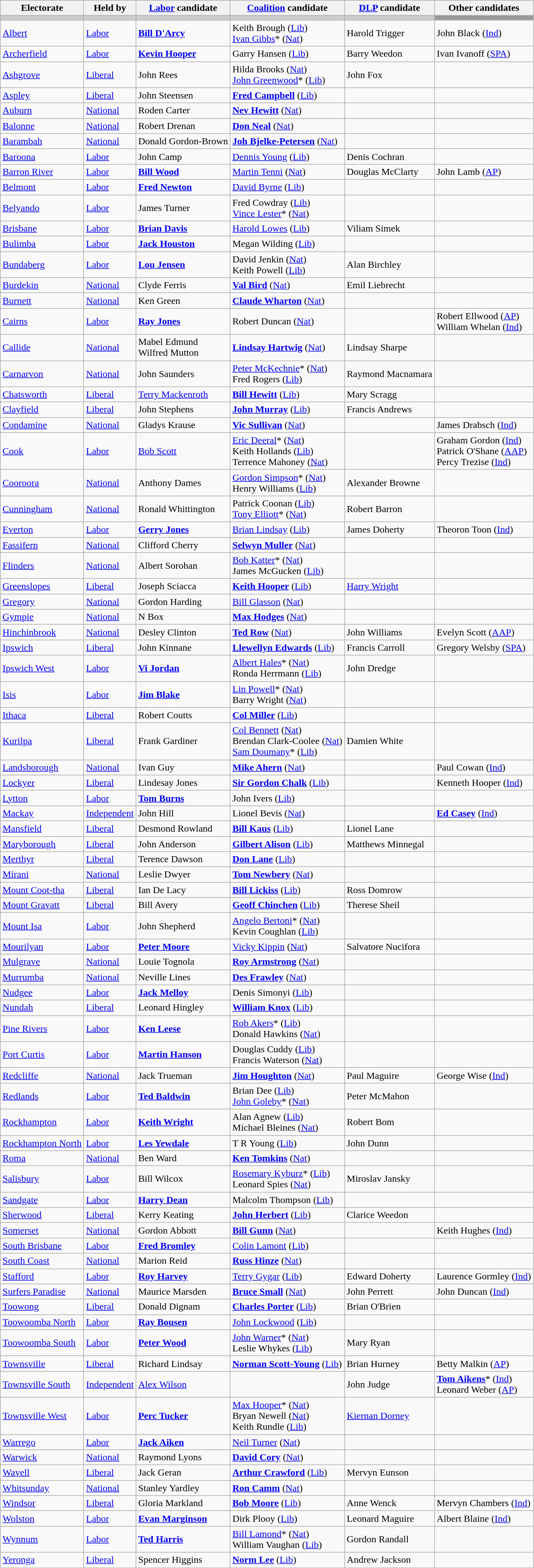<table class="wikitable">
<tr>
<th>Electorate</th>
<th>Held by</th>
<th><a href='#'>Labor</a> candidate</th>
<th><a href='#'>Coalition</a> candidate</th>
<th><a href='#'>DLP</a> candidate</th>
<th>Other candidates</th>
</tr>
<tr bgcolor="#cccccc">
<td></td>
<td></td>
<td></td>
<td></td>
<td></td>
<td bgcolor="#999999"></td>
</tr>
<tr>
<td><a href='#'>Albert</a></td>
<td><a href='#'>Labor</a></td>
<td><strong><a href='#'>Bill D'Arcy</a></strong></td>
<td>Keith Brough (<a href='#'>Lib</a>) <br> <a href='#'>Ivan Gibbs</a>* (<a href='#'>Nat</a>)</td>
<td>Harold Trigger</td>
<td>John Black (<a href='#'>Ind</a>)</td>
</tr>
<tr>
<td><a href='#'>Archerfield</a></td>
<td><a href='#'>Labor</a></td>
<td><strong><a href='#'>Kevin Hooper</a></strong></td>
<td>Garry Hansen (<a href='#'>Lib</a>)</td>
<td>Barry Weedon</td>
<td>Ivan Ivanoff (<a href='#'>SPA</a>)</td>
</tr>
<tr>
<td><a href='#'>Ashgrove</a></td>
<td><a href='#'>Liberal</a></td>
<td>John Rees</td>
<td>Hilda Brooks (<a href='#'>Nat</a>) <br> <a href='#'>John Greenwood</a>* (<a href='#'>Lib</a>)</td>
<td>John Fox</td>
<td></td>
</tr>
<tr>
<td><a href='#'>Aspley</a></td>
<td><a href='#'>Liberal</a></td>
<td>John Steensen</td>
<td><strong><a href='#'>Fred Campbell</a></strong> (<a href='#'>Lib</a>)</td>
<td></td>
<td></td>
</tr>
<tr>
<td><a href='#'>Auburn</a></td>
<td><a href='#'>National</a></td>
<td>Roden Carter</td>
<td><strong><a href='#'>Nev Hewitt</a></strong> (<a href='#'>Nat</a>)</td>
<td></td>
<td></td>
</tr>
<tr>
<td><a href='#'>Balonne</a></td>
<td><a href='#'>National</a></td>
<td>Robert Drenan</td>
<td><strong><a href='#'>Don Neal</a></strong> (<a href='#'>Nat</a>)</td>
<td></td>
<td></td>
</tr>
<tr>
<td><a href='#'>Barambah</a></td>
<td><a href='#'>National</a></td>
<td>Donald Gordon-Brown</td>
<td><strong><a href='#'>Joh Bjelke-Petersen</a></strong> (<a href='#'>Nat</a>)</td>
<td></td>
<td></td>
</tr>
<tr>
<td><a href='#'>Baroona</a></td>
<td><a href='#'>Labor</a></td>
<td>John Camp</td>
<td><a href='#'>Dennis Young</a> (<a href='#'>Lib</a>)</td>
<td>Denis Cochran</td>
<td></td>
</tr>
<tr>
<td><a href='#'>Barron River</a></td>
<td><a href='#'>Labor</a></td>
<td><strong><a href='#'>Bill Wood</a></strong></td>
<td><a href='#'>Martin Tenni</a> (<a href='#'>Nat</a>)</td>
<td>Douglas McClarty</td>
<td>John Lamb (<a href='#'>AP</a>)</td>
</tr>
<tr>
<td><a href='#'>Belmont</a></td>
<td><a href='#'>Labor</a></td>
<td><strong><a href='#'>Fred Newton</a></strong></td>
<td><a href='#'>David Byrne</a> (<a href='#'>Lib</a>)</td>
<td></td>
<td></td>
</tr>
<tr>
<td><a href='#'>Belyando</a></td>
<td><a href='#'>Labor</a></td>
<td>James Turner</td>
<td>Fred Cowdray (<a href='#'>Lib</a>) <br> <a href='#'>Vince Lester</a>* (<a href='#'>Nat</a>)</td>
<td></td>
<td></td>
</tr>
<tr>
<td><a href='#'>Brisbane</a></td>
<td><a href='#'>Labor</a></td>
<td><strong><a href='#'>Brian Davis</a></strong></td>
<td><a href='#'>Harold Lowes</a> (<a href='#'>Lib</a>)</td>
<td>Viliam Simek</td>
<td></td>
</tr>
<tr>
<td><a href='#'>Bulimba</a></td>
<td><a href='#'>Labor</a></td>
<td><strong><a href='#'>Jack Houston</a></strong></td>
<td>Megan Wilding (<a href='#'>Lib</a>)</td>
<td></td>
<td></td>
</tr>
<tr>
<td><a href='#'>Bundaberg</a></td>
<td><a href='#'>Labor</a></td>
<td><strong><a href='#'>Lou Jensen</a></strong></td>
<td>David Jenkin (<a href='#'>Nat</a>) <br> Keith Powell (<a href='#'>Lib</a>)</td>
<td>Alan Birchley</td>
<td></td>
</tr>
<tr>
<td><a href='#'>Burdekin</a></td>
<td><a href='#'>National</a></td>
<td>Clyde Ferris</td>
<td><strong><a href='#'>Val Bird</a></strong> (<a href='#'>Nat</a>)</td>
<td>Emil Liebrecht</td>
<td></td>
</tr>
<tr>
<td><a href='#'>Burnett</a></td>
<td><a href='#'>National</a></td>
<td>Ken Green</td>
<td><strong><a href='#'>Claude Wharton</a></strong> (<a href='#'>Nat</a>)</td>
<td></td>
<td></td>
</tr>
<tr>
<td><a href='#'>Cairns</a></td>
<td><a href='#'>Labor</a></td>
<td><strong><a href='#'>Ray Jones</a></strong></td>
<td>Robert Duncan (<a href='#'>Nat</a>)</td>
<td></td>
<td>Robert Ellwood (<a href='#'>AP</a>) <br> William Whelan (<a href='#'>Ind</a>)</td>
</tr>
<tr>
<td><a href='#'>Callide</a></td>
<td><a href='#'>National</a></td>
<td>Mabel Edmund <br> Wilfred Mutton</td>
<td><strong><a href='#'>Lindsay Hartwig</a></strong> (<a href='#'>Nat</a>)</td>
<td>Lindsay Sharpe</td>
<td></td>
</tr>
<tr>
<td><a href='#'>Carnarvon</a></td>
<td><a href='#'>National</a></td>
<td>John Saunders</td>
<td><a href='#'>Peter McKechnie</a>* (<a href='#'>Nat</a>) <br> Fred Rogers (<a href='#'>Lib</a>)</td>
<td>Raymond Macnamara</td>
<td></td>
</tr>
<tr>
<td><a href='#'>Chatsworth</a></td>
<td><a href='#'>Liberal</a></td>
<td><a href='#'>Terry Mackenroth</a></td>
<td><strong><a href='#'>Bill Hewitt</a></strong> (<a href='#'>Lib</a>)</td>
<td>Mary Scragg</td>
<td></td>
</tr>
<tr>
<td><a href='#'>Clayfield</a></td>
<td><a href='#'>Liberal</a></td>
<td>John Stephens</td>
<td><strong><a href='#'>John Murray</a></strong> (<a href='#'>Lib</a>)</td>
<td>Francis Andrews</td>
<td></td>
</tr>
<tr>
<td><a href='#'>Condamine</a></td>
<td><a href='#'>National</a></td>
<td>Gladys Krause</td>
<td><strong><a href='#'>Vic Sullivan</a></strong> (<a href='#'>Nat</a>)</td>
<td></td>
<td>James Drabsch (<a href='#'>Ind</a>)</td>
</tr>
<tr>
<td><a href='#'>Cook</a></td>
<td><a href='#'>Labor</a></td>
<td><a href='#'>Bob Scott</a></td>
<td><a href='#'>Eric Deeral</a>* (<a href='#'>Nat</a>) <br> Keith Hollands (<a href='#'>Lib</a>) <br> Terrence Mahoney (<a href='#'>Nat</a>)</td>
<td></td>
<td>Graham Gordon (<a href='#'>Ind</a>) <br> Patrick O'Shane (<a href='#'>AAP</a>) <br> Percy Trezise (<a href='#'>Ind</a>)</td>
</tr>
<tr>
<td><a href='#'>Cooroora</a></td>
<td><a href='#'>National</a></td>
<td>Anthony Dames</td>
<td><a href='#'>Gordon Simpson</a>* (<a href='#'>Nat</a>) <br> Henry Williams (<a href='#'>Lib</a>)</td>
<td>Alexander Browne</td>
<td></td>
</tr>
<tr>
<td><a href='#'>Cunningham</a></td>
<td><a href='#'>National</a></td>
<td>Ronald Whittington</td>
<td>Patrick Coonan (<a href='#'>Lib</a>) <br> <a href='#'>Tony Elliott</a>* (<a href='#'>Nat</a>)</td>
<td>Robert Barron</td>
<td></td>
</tr>
<tr>
<td><a href='#'>Everton</a></td>
<td><a href='#'>Labor</a></td>
<td><strong><a href='#'>Gerry Jones</a></strong></td>
<td><a href='#'>Brian Lindsay</a> (<a href='#'>Lib</a>)</td>
<td>James Doherty</td>
<td>Theoron Toon (<a href='#'>Ind</a>)</td>
</tr>
<tr>
<td><a href='#'>Fassifern</a></td>
<td><a href='#'>National</a></td>
<td>Clifford Cherry</td>
<td><strong><a href='#'>Selwyn Muller</a></strong> (<a href='#'>Nat</a>)</td>
<td></td>
<td></td>
</tr>
<tr>
<td><a href='#'>Flinders</a></td>
<td><a href='#'>National</a></td>
<td>Albert Sorohan</td>
<td><a href='#'>Bob Katter</a>* (<a href='#'>Nat</a>) <br> James McGucken (<a href='#'>Lib</a>)</td>
<td></td>
<td></td>
</tr>
<tr>
<td><a href='#'>Greenslopes</a></td>
<td><a href='#'>Liberal</a></td>
<td>Joseph Sciacca</td>
<td><strong><a href='#'>Keith Hooper</a></strong> (<a href='#'>Lib</a>)</td>
<td><a href='#'>Harry Wright</a></td>
<td></td>
</tr>
<tr>
<td><a href='#'>Gregory</a></td>
<td><a href='#'>National</a></td>
<td>Gordon Harding</td>
<td><a href='#'>Bill Glasson</a> (<a href='#'>Nat</a>)</td>
<td></td>
<td></td>
</tr>
<tr>
<td><a href='#'>Gympie</a></td>
<td><a href='#'>National</a></td>
<td>N Box</td>
<td><strong><a href='#'>Max Hodges</a></strong> (<a href='#'>Nat</a>)</td>
<td></td>
<td></td>
</tr>
<tr>
<td><a href='#'>Hinchinbrook</a></td>
<td><a href='#'>National</a></td>
<td>Desley Clinton</td>
<td><strong><a href='#'>Ted Row</a></strong> (<a href='#'>Nat</a>)</td>
<td>John Williams</td>
<td>Evelyn Scott (<a href='#'>AAP</a>)</td>
</tr>
<tr>
<td><a href='#'>Ipswich</a></td>
<td><a href='#'>Liberal</a></td>
<td>John Kinnane</td>
<td><strong><a href='#'>Llewellyn Edwards</a></strong> (<a href='#'>Lib</a>)</td>
<td>Francis Carroll</td>
<td>Gregory Welsby (<a href='#'>SPA</a>)</td>
</tr>
<tr>
<td><a href='#'>Ipswich West</a></td>
<td><a href='#'>Labor</a></td>
<td><strong><a href='#'>Vi Jordan</a></strong></td>
<td><a href='#'>Albert Hales</a>* (<a href='#'>Nat</a>) <br> Ronda Herrmann (<a href='#'>Lib</a>)</td>
<td>John Dredge</td>
<td></td>
</tr>
<tr>
<td><a href='#'>Isis</a></td>
<td><a href='#'>Labor</a></td>
<td><strong><a href='#'>Jim Blake</a></strong></td>
<td><a href='#'>Lin Powell</a>* (<a href='#'>Nat</a>) <br> Barry Wright (<a href='#'>Nat</a>)</td>
<td></td>
<td></td>
</tr>
<tr>
<td><a href='#'>Ithaca</a></td>
<td><a href='#'>Liberal</a></td>
<td>Robert Coutts</td>
<td><strong><a href='#'>Col Miller</a></strong> (<a href='#'>Lib</a>)</td>
<td></td>
<td></td>
</tr>
<tr>
<td><a href='#'>Kurilpa</a></td>
<td><a href='#'>Liberal</a></td>
<td>Frank Gardiner</td>
<td><a href='#'>Col Bennett</a> (<a href='#'>Nat</a>) <br> Brendan Clark-Coolee (<a href='#'>Nat</a>) <br> <a href='#'>Sam Doumany</a>* (<a href='#'>Lib</a>)</td>
<td>Damien White</td>
<td></td>
</tr>
<tr>
<td><a href='#'>Landsborough</a></td>
<td><a href='#'>National</a></td>
<td>Ivan Guy</td>
<td><strong><a href='#'>Mike Ahern</a></strong> (<a href='#'>Nat</a>)</td>
<td></td>
<td>Paul Cowan (<a href='#'>Ind</a>)</td>
</tr>
<tr>
<td><a href='#'>Lockyer</a></td>
<td><a href='#'>Liberal</a></td>
<td>Lindesay Jones</td>
<td><strong><a href='#'>Sir Gordon Chalk</a></strong> (<a href='#'>Lib</a>)</td>
<td></td>
<td>Kenneth Hooper (<a href='#'>Ind</a>)</td>
</tr>
<tr>
<td><a href='#'>Lytton</a></td>
<td><a href='#'>Labor</a></td>
<td><strong><a href='#'>Tom Burns</a></strong></td>
<td>John Ivers (<a href='#'>Lib</a>)</td>
<td></td>
<td></td>
</tr>
<tr>
<td><a href='#'>Mackay</a></td>
<td><a href='#'>Independent</a></td>
<td>John Hill</td>
<td>Lionel Bevis (<a href='#'>Nat</a>)</td>
<td></td>
<td><strong><a href='#'>Ed Casey</a></strong> (<a href='#'>Ind</a>)</td>
</tr>
<tr>
<td><a href='#'>Mansfield</a></td>
<td><a href='#'>Liberal</a></td>
<td>Desmond Rowland</td>
<td><strong><a href='#'>Bill Kaus</a></strong> (<a href='#'>Lib</a>)</td>
<td>Lionel Lane</td>
<td></td>
</tr>
<tr>
<td><a href='#'>Maryborough</a></td>
<td><a href='#'>Liberal</a></td>
<td>John Anderson</td>
<td><strong><a href='#'>Gilbert Alison</a></strong> (<a href='#'>Lib</a>)</td>
<td>Matthews Minnegal</td>
<td></td>
</tr>
<tr>
<td><a href='#'>Merthyr</a></td>
<td><a href='#'>Liberal</a></td>
<td>Terence Dawson</td>
<td><strong><a href='#'>Don Lane</a></strong> (<a href='#'>Lib</a>)</td>
<td></td>
<td></td>
</tr>
<tr>
<td><a href='#'>Mirani</a></td>
<td><a href='#'>National</a></td>
<td>Leslie Dwyer</td>
<td><strong><a href='#'>Tom Newbery</a></strong> (<a href='#'>Nat</a>)</td>
<td></td>
<td></td>
</tr>
<tr>
<td><a href='#'>Mount Coot-tha</a></td>
<td><a href='#'>Liberal</a></td>
<td>Ian De Lacy</td>
<td><strong><a href='#'>Bill Lickiss</a></strong> (<a href='#'>Lib</a>)</td>
<td>Ross Domrow</td>
<td></td>
</tr>
<tr>
<td><a href='#'>Mount Gravatt</a></td>
<td><a href='#'>Liberal</a></td>
<td>Bill Avery</td>
<td><strong><a href='#'>Geoff Chinchen</a></strong> (<a href='#'>Lib</a>)</td>
<td>Therese Sheil</td>
<td></td>
</tr>
<tr>
<td><a href='#'>Mount Isa</a></td>
<td><a href='#'>Labor</a></td>
<td>John Shepherd</td>
<td><a href='#'>Angelo Bertoni</a>* (<a href='#'>Nat</a>) <br> Kevin Coughlan (<a href='#'>Lib</a>)</td>
<td></td>
<td></td>
</tr>
<tr>
<td><a href='#'>Mourilyan</a></td>
<td><a href='#'>Labor</a></td>
<td><strong><a href='#'>Peter Moore</a></strong></td>
<td><a href='#'>Vicky Kippin</a> (<a href='#'>Nat</a>)</td>
<td>Salvatore Nucifora</td>
<td></td>
</tr>
<tr>
<td><a href='#'>Mulgrave</a></td>
<td><a href='#'>National</a></td>
<td>Louie Tognola</td>
<td><strong><a href='#'>Roy Armstrong</a></strong> (<a href='#'>Nat</a>)</td>
<td></td>
<td></td>
</tr>
<tr>
<td><a href='#'>Murrumba</a></td>
<td><a href='#'>National</a></td>
<td>Neville Lines</td>
<td><strong><a href='#'>Des Frawley</a></strong> (<a href='#'>Nat</a>)</td>
<td></td>
<td></td>
</tr>
<tr>
<td><a href='#'>Nudgee</a></td>
<td><a href='#'>Labor</a></td>
<td><strong><a href='#'>Jack Melloy</a></strong></td>
<td>Denis Simonyi (<a href='#'>Lib</a>)</td>
<td></td>
<td></td>
</tr>
<tr>
<td><a href='#'>Nundah</a></td>
<td><a href='#'>Liberal</a></td>
<td>Leonard Hingley</td>
<td><strong><a href='#'>William Knox</a></strong> (<a href='#'>Lib</a>)</td>
<td></td>
<td></td>
</tr>
<tr>
<td><a href='#'>Pine Rivers</a></td>
<td><a href='#'>Labor</a></td>
<td><strong><a href='#'>Ken Leese</a></strong></td>
<td><a href='#'>Rob Akers</a>* (<a href='#'>Lib</a>) <br> Donald Hawkins (<a href='#'>Nat</a>)</td>
<td></td>
<td></td>
</tr>
<tr>
<td><a href='#'>Port Curtis</a></td>
<td><a href='#'>Labor</a></td>
<td><strong><a href='#'>Martin Hanson</a></strong></td>
<td>Douglas Cuddy (<a href='#'>Lib</a>) <br> Francis Waterson (<a href='#'>Nat</a>)</td>
<td></td>
<td></td>
</tr>
<tr>
<td><a href='#'>Redcliffe</a></td>
<td><a href='#'>National</a></td>
<td>Jack Trueman</td>
<td><strong><a href='#'>Jim Houghton</a></strong> (<a href='#'>Nat</a>)</td>
<td>Paul Maguire</td>
<td>George Wise (<a href='#'>Ind</a>)</td>
</tr>
<tr>
<td><a href='#'>Redlands</a></td>
<td><a href='#'>Labor</a></td>
<td><strong><a href='#'>Ted Baldwin</a></strong></td>
<td>Brian Dee (<a href='#'>Lib</a>) <br> <a href='#'>John Goleby</a>* (<a href='#'>Nat</a>)</td>
<td>Peter McMahon</td>
<td></td>
</tr>
<tr>
<td><a href='#'>Rockhampton</a></td>
<td><a href='#'>Labor</a></td>
<td><strong><a href='#'>Keith Wright</a></strong></td>
<td>Alan Agnew (<a href='#'>Lib</a>) <br> Michael Bleines (<a href='#'>Nat</a>)</td>
<td>Robert Bom</td>
<td></td>
</tr>
<tr>
<td><a href='#'>Rockhampton North</a></td>
<td><a href='#'>Labor</a></td>
<td><strong><a href='#'>Les Yewdale</a></strong></td>
<td>T R Young (<a href='#'>Lib</a>)</td>
<td>John Dunn</td>
<td></td>
</tr>
<tr>
<td><a href='#'>Roma</a></td>
<td><a href='#'>National</a></td>
<td>Ben Ward</td>
<td><strong><a href='#'>Ken Tomkins</a></strong> (<a href='#'>Nat</a>)</td>
<td></td>
<td></td>
</tr>
<tr>
<td><a href='#'>Salisbury</a></td>
<td><a href='#'>Labor</a></td>
<td>Bill Wilcox</td>
<td><a href='#'>Rosemary Kyburz</a>* (<a href='#'>Lib</a>) <br> Leonard Spies (<a href='#'>Nat</a>)</td>
<td>Miroslav Jansky</td>
<td></td>
</tr>
<tr>
<td><a href='#'>Sandgate</a></td>
<td><a href='#'>Labor</a></td>
<td><strong><a href='#'>Harry Dean</a></strong></td>
<td>Malcolm Thompson (<a href='#'>Lib</a>)</td>
<td></td>
<td></td>
</tr>
<tr>
<td><a href='#'>Sherwood</a></td>
<td><a href='#'>Liberal</a></td>
<td>Kerry Keating</td>
<td><strong><a href='#'>John Herbert</a></strong> (<a href='#'>Lib</a>)</td>
<td>Clarice Weedon</td>
<td></td>
</tr>
<tr>
<td><a href='#'>Somerset</a></td>
<td><a href='#'>National</a></td>
<td>Gordon Abbott</td>
<td><strong><a href='#'>Bill Gunn</a></strong> (<a href='#'>Nat</a>)</td>
<td></td>
<td>Keith Hughes (<a href='#'>Ind</a>)</td>
</tr>
<tr>
<td><a href='#'>South Brisbane</a></td>
<td><a href='#'>Labor</a></td>
<td><strong><a href='#'>Fred Bromley</a></strong></td>
<td><a href='#'>Colin Lamont</a> (<a href='#'>Lib</a>)</td>
<td></td>
<td></td>
</tr>
<tr>
<td><a href='#'>South Coast</a></td>
<td><a href='#'>National</a></td>
<td>Marion Reid</td>
<td><strong><a href='#'>Russ Hinze</a></strong> (<a href='#'>Nat</a>)</td>
<td></td>
<td></td>
</tr>
<tr>
<td><a href='#'>Stafford</a></td>
<td><a href='#'>Labor</a></td>
<td><strong><a href='#'>Roy Harvey</a></strong></td>
<td><a href='#'>Terry Gygar</a> (<a href='#'>Lib</a>)</td>
<td>Edward Doherty</td>
<td>Laurence Gormley (<a href='#'>Ind</a>)</td>
</tr>
<tr>
<td><a href='#'>Surfers Paradise</a></td>
<td><a href='#'>National</a></td>
<td>Maurice Marsden</td>
<td><strong><a href='#'>Bruce Small</a></strong> (<a href='#'>Nat</a>)</td>
<td>John Perrett</td>
<td>John Duncan (<a href='#'>Ind</a>)</td>
</tr>
<tr>
<td><a href='#'>Toowong</a></td>
<td><a href='#'>Liberal</a></td>
<td>Donald Dignam</td>
<td><strong><a href='#'>Charles Porter</a></strong> (<a href='#'>Lib</a>)</td>
<td>Brian O'Brien</td>
<td></td>
</tr>
<tr>
<td><a href='#'>Toowoomba North</a></td>
<td><a href='#'>Labor</a></td>
<td><strong><a href='#'>Ray Bousen</a></strong></td>
<td><a href='#'>John Lockwood</a> (<a href='#'>Lib</a>)</td>
<td></td>
<td></td>
</tr>
<tr>
<td><a href='#'>Toowoomba South</a></td>
<td><a href='#'>Labor</a></td>
<td><strong><a href='#'>Peter Wood</a></strong></td>
<td><a href='#'>John Warner</a>* (<a href='#'>Nat</a>) <br> Leslie Whykes (<a href='#'>Lib</a>)</td>
<td>Mary Ryan</td>
<td></td>
</tr>
<tr>
<td><a href='#'>Townsville</a></td>
<td><a href='#'>Liberal</a></td>
<td>Richard Lindsay</td>
<td><strong><a href='#'>Norman Scott-Young</a></strong> (<a href='#'>Lib</a>)</td>
<td>Brian Hurney</td>
<td>Betty Malkin (<a href='#'>AP</a>)</td>
</tr>
<tr>
<td><a href='#'>Townsville South</a></td>
<td><a href='#'>Independent</a></td>
<td><a href='#'>Alex Wilson</a></td>
<td></td>
<td>John Judge</td>
<td><strong><a href='#'>Tom Aikens</a></strong>* (<a href='#'>Ind</a>) <br> Leonard Weber (<a href='#'>AP</a>)</td>
</tr>
<tr>
<td><a href='#'>Townsville West</a></td>
<td><a href='#'>Labor</a></td>
<td><strong><a href='#'>Perc Tucker</a></strong></td>
<td><a href='#'>Max Hooper</a>* (<a href='#'>Nat</a>) <br> Bryan Newell (<a href='#'>Nat</a>) <br> Keith Rundle (<a href='#'>Lib</a>)</td>
<td><a href='#'>Kiernan Dorney</a></td>
<td></td>
</tr>
<tr>
<td><a href='#'>Warrego</a></td>
<td><a href='#'>Labor</a></td>
<td><strong><a href='#'>Jack Aiken</a></strong></td>
<td><a href='#'>Neil Turner</a> (<a href='#'>Nat</a>)</td>
<td></td>
<td></td>
</tr>
<tr>
<td><a href='#'>Warwick</a></td>
<td><a href='#'>National</a></td>
<td>Raymond Lyons</td>
<td><strong><a href='#'>David Cory</a></strong> (<a href='#'>Nat</a>)</td>
<td></td>
<td></td>
</tr>
<tr>
<td><a href='#'>Wavell</a></td>
<td><a href='#'>Liberal</a></td>
<td>Jack Geran</td>
<td><strong><a href='#'>Arthur Crawford</a></strong> (<a href='#'>Lib</a>)</td>
<td>Mervyn Eunson</td>
<td></td>
</tr>
<tr>
<td><a href='#'>Whitsunday</a></td>
<td><a href='#'>National</a></td>
<td>Stanley Yardley</td>
<td><strong><a href='#'>Ron Camm</a></strong> (<a href='#'>Nat</a>)</td>
<td></td>
<td></td>
</tr>
<tr>
<td><a href='#'>Windsor</a></td>
<td><a href='#'>Liberal</a></td>
<td>Gloria Markland</td>
<td><strong><a href='#'>Bob Moore</a></strong> (<a href='#'>Lib</a>)</td>
<td>Anne Wenck</td>
<td>Mervyn Chambers (<a href='#'>Ind</a>)</td>
</tr>
<tr>
<td><a href='#'>Wolston</a></td>
<td><a href='#'>Labor</a></td>
<td><strong><a href='#'>Evan Marginson</a></strong></td>
<td>Dirk Plooy (<a href='#'>Lib</a>)</td>
<td>Leonard Maguire</td>
<td>Albert Blaine (<a href='#'>Ind</a>)</td>
</tr>
<tr>
<td><a href='#'>Wynnum</a></td>
<td><a href='#'>Labor</a></td>
<td><strong><a href='#'>Ted Harris</a></strong></td>
<td><a href='#'>Bill Lamond</a>* (<a href='#'>Nat</a>) <br> William Vaughan (<a href='#'>Lib</a>)</td>
<td>Gordon Randall</td>
<td></td>
</tr>
<tr>
<td><a href='#'>Yeronga</a></td>
<td><a href='#'>Liberal</a></td>
<td>Spencer Higgins</td>
<td><strong><a href='#'>Norm Lee</a></strong> (<a href='#'>Lib</a>)</td>
<td>Andrew Jackson</td>
<td></td>
</tr>
</table>
